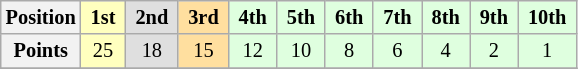<table class="wikitable" style="font-size:85%; text-align:center">
<tr>
<th>Position</th>
<td style="background:#ffffbf;"> <strong>1st</strong> </td>
<td style="background:#dfdfdf;"> <strong>2nd</strong> </td>
<td style="background:#ffdf9f;"> <strong>3rd</strong> </td>
<td style="background:#dfffdf;"> <strong>4th</strong> </td>
<td style="background:#dfffdf;"> <strong>5th</strong> </td>
<td style="background:#dfffdf;"> <strong>6th</strong> </td>
<td style="background:#dfffdf;"> <strong>7th</strong> </td>
<td style="background:#dfffdf;"> <strong>8th</strong> </td>
<td style="background:#dfffdf;"> <strong>9th</strong> </td>
<td style="background:#dfffdf;"> <strong>10th</strong> </td>
</tr>
<tr>
<th>Points</th>
<td style="background:#ffffbf;">25</td>
<td style="background:#dfdfdf;">18</td>
<td style="background:#ffdf9f;">15</td>
<td style="background:#dfffdf;">12</td>
<td style="background:#dfffdf;">10</td>
<td style="background:#dfffdf;">8</td>
<td style="background:#dfffdf;">6</td>
<td style="background:#dfffdf;">4</td>
<td style="background:#dfffdf;">2</td>
<td style="background:#dfffdf;">1</td>
</tr>
<tr>
</tr>
</table>
